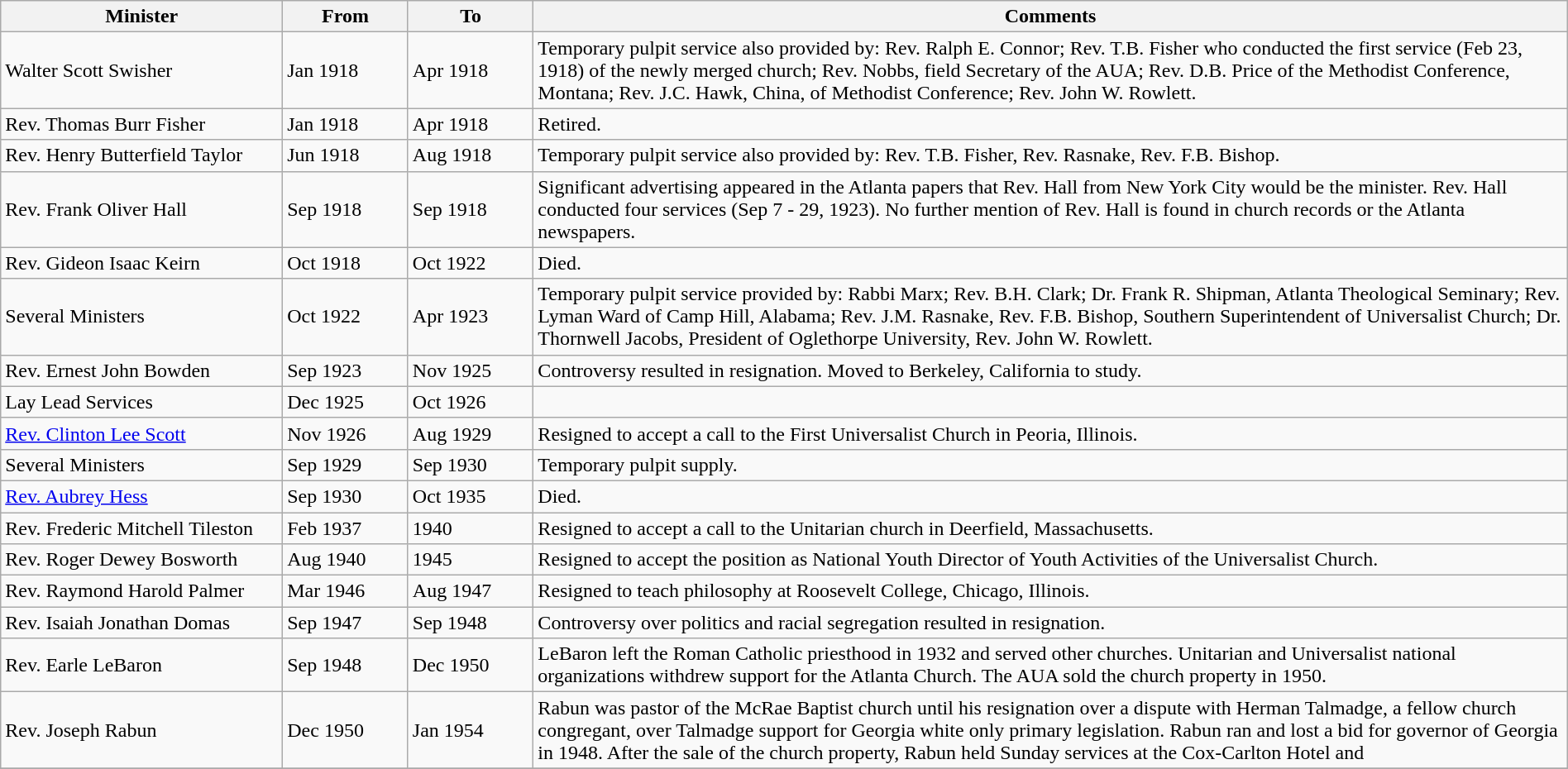<table class="wikitable" style="width:100%;">
<tr>
<th style="width: 18%;">Minister</th>
<th style="width: 8%;">From</th>
<th style="width: 8%;">To</th>
<th style="width: 66%;">Comments</th>
</tr>
<tr>
<td>Walter Scott Swisher</td>
<td>Jan 1918</td>
<td>Apr 1918</td>
<td>Temporary pulpit service also provided by: Rev. Ralph E. Connor; Rev. T.B. Fisher who conducted the first service (Feb 23, 1918) of the newly merged church; Rev. Nobbs, field Secretary of the AUA; Rev. D.B. Price of the Methodist Conference, Montana; Rev. J.C. Hawk, China, of Methodist Conference; Rev. John W. Rowlett.</td>
</tr>
<tr>
<td>Rev. Thomas Burr Fisher</td>
<td>Jan 1918</td>
<td>Apr 1918</td>
<td>Retired.</td>
</tr>
<tr>
<td>Rev. Henry Butterfield Taylor</td>
<td>Jun 1918</td>
<td>Aug 1918</td>
<td>Temporary pulpit service also provided by: Rev. T.B. Fisher, Rev. Rasnake, Rev. F.B. Bishop.</td>
</tr>
<tr>
<td>Rev. Frank Oliver Hall</td>
<td>Sep 1918</td>
<td>Sep 1918</td>
<td>Significant advertising appeared in the Atlanta papers that Rev. Hall from New York City would be the minister. Rev. Hall conducted four services (Sep 7 - 29, 1923). No further mention of Rev. Hall is found in church records or the Atlanta newspapers.</td>
</tr>
<tr>
<td>Rev. Gideon Isaac Keirn</td>
<td>Oct 1918</td>
<td>Oct 1922</td>
<td>Died.</td>
</tr>
<tr>
<td>Several Ministers</td>
<td>Oct 1922</td>
<td>Apr 1923</td>
<td>Temporary pulpit service provided by: Rabbi Marx; Rev. B.H. Clark; Dr. Frank R. Shipman, Atlanta Theological Seminary; Rev. Lyman Ward of Camp Hill, Alabama; Rev. J.M. Rasnake, Rev. F.B. Bishop, Southern Superintendent of Universalist Church; Dr. Thornwell Jacobs, President of Oglethorpe University, Rev. John W. Rowlett.</td>
</tr>
<tr>
<td>Rev. Ernest John Bowden</td>
<td>Sep 1923</td>
<td>Nov 1925</td>
<td>Controversy resulted in resignation. Moved to Berkeley, California to study.</td>
</tr>
<tr>
<td>Lay Lead Services</td>
<td>Dec 1925</td>
<td>Oct 1926</td>
<td></td>
</tr>
<tr>
<td><a href='#'>Rev. Clinton Lee Scott</a></td>
<td>Nov 1926</td>
<td>Aug 1929</td>
<td>Resigned to accept a call to the First Universalist Church in Peoria, Illinois.</td>
</tr>
<tr>
<td>Several Ministers</td>
<td>Sep 1929</td>
<td>Sep 1930</td>
<td>Temporary pulpit supply.</td>
</tr>
<tr>
<td><a href='#'>Rev. Aubrey Hess</a></td>
<td>Sep 1930</td>
<td>Oct 1935</td>
<td>Died.</td>
</tr>
<tr>
<td>Rev. Frederic Mitchell Tileston</td>
<td>Feb 1937</td>
<td>1940</td>
<td>Resigned to accept a call to the Unitarian church in Deerfield, Massachusetts.</td>
</tr>
<tr>
<td>Rev. Roger Dewey Bosworth</td>
<td>Aug 1940</td>
<td>1945</td>
<td>Resigned to accept the position as National Youth Director of Youth Activities of the Universalist Church.</td>
</tr>
<tr>
<td>Rev. Raymond Harold Palmer</td>
<td>Mar 1946</td>
<td>Aug 1947</td>
<td>Resigned to teach philosophy at Roosevelt College, Chicago, Illinois.</td>
</tr>
<tr>
<td>Rev. Isaiah Jonathan Domas</td>
<td>Sep 1947</td>
<td>Sep 1948</td>
<td>Controversy over politics and racial segregation resulted in resignation.</td>
</tr>
<tr>
<td>Rev. Earle LeBaron</td>
<td>Sep 1948</td>
<td>Dec 1950</td>
<td>LeBaron left the Roman Catholic priesthood in 1932 and served other churches.  Unitarian and Universalist national organizations withdrew support for the Atlanta Church. The AUA sold the church property in 1950.</td>
</tr>
<tr>
<td>Rev. Joseph Rabun</td>
<td>Dec 1950</td>
<td>Jan 1954</td>
<td>Rabun was pastor of the McRae Baptist church until his resignation over a dispute with Herman Talmadge, a fellow church congregant, over Talmadge support for Georgia white only primary legislation.  Rabun ran and lost a bid for governor of Georgia in 1948. After the sale of the church property, Rabun held Sunday services at the Cox-Carlton Hotel and</td>
</tr>
<tr>
</tr>
</table>
